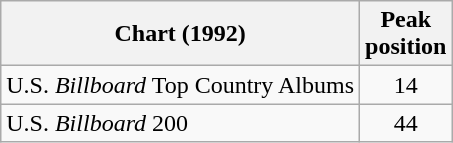<table class="wikitable">
<tr>
<th>Chart (1992)</th>
<th>Peak<br>position</th>
</tr>
<tr>
<td>U.S. <em>Billboard</em> Top Country Albums</td>
<td align="center">14</td>
</tr>
<tr>
<td>U.S. <em>Billboard</em> 200</td>
<td align="center">44</td>
</tr>
</table>
